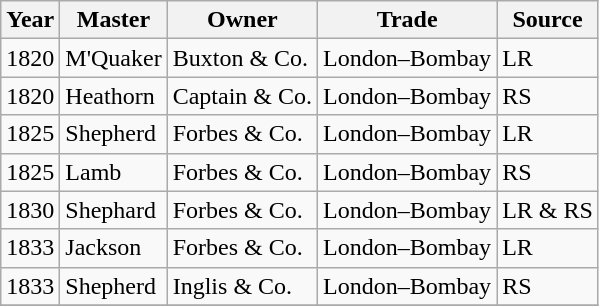<table class="sortable wikitable">
<tr>
<th>Year</th>
<th>Master</th>
<th>Owner</th>
<th>Trade</th>
<th>Source</th>
</tr>
<tr>
<td>1820</td>
<td>M'Quaker</td>
<td>Buxton & Co.</td>
<td>London–Bombay</td>
<td>LR</td>
</tr>
<tr>
<td>1820</td>
<td>Heathorn</td>
<td>Captain & Co.</td>
<td>London–Bombay</td>
<td>RS</td>
</tr>
<tr>
<td>1825</td>
<td>Shepherd</td>
<td>Forbes & Co.</td>
<td>London–Bombay</td>
<td>LR</td>
</tr>
<tr>
<td>1825</td>
<td>Lamb</td>
<td>Forbes & Co.</td>
<td>London–Bombay</td>
<td>RS</td>
</tr>
<tr>
<td>1830</td>
<td>Shephard</td>
<td>Forbes & Co.</td>
<td>London–Bombay</td>
<td>LR & RS</td>
</tr>
<tr>
<td>1833</td>
<td>Jackson</td>
<td>Forbes & Co.</td>
<td>London–Bombay</td>
<td>LR</td>
</tr>
<tr>
<td>1833</td>
<td>Shepherd</td>
<td>Inglis & Co.</td>
<td>London–Bombay</td>
<td>RS</td>
</tr>
<tr>
</tr>
</table>
